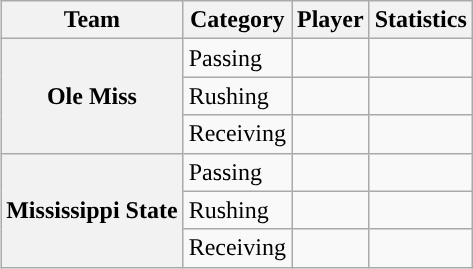<table class="wikitable" style="float:right">
<tr>
<th>Team</th>
<th>Category</th>
<th>Player</th>
<th>Statistics</th>
</tr>
<tr>
<th rowspan=3>Ole Miss</th>
<td>Passing</td>
<td></td>
<td></td>
</tr>
<tr>
<td>Rushing</td>
<td></td>
<td></td>
</tr>
<tr>
<td>Receiving</td>
<td></td>
<td></td>
</tr>
<tr>
<th rowspan=3>Mississippi State</th>
<td>Passing</td>
<td></td>
<td></td>
</tr>
<tr>
<td>Rushing</td>
<td></td>
<td></td>
</tr>
<tr>
<td>Receiving</td>
<td></td>
<td></td>
</tr>
</table>
